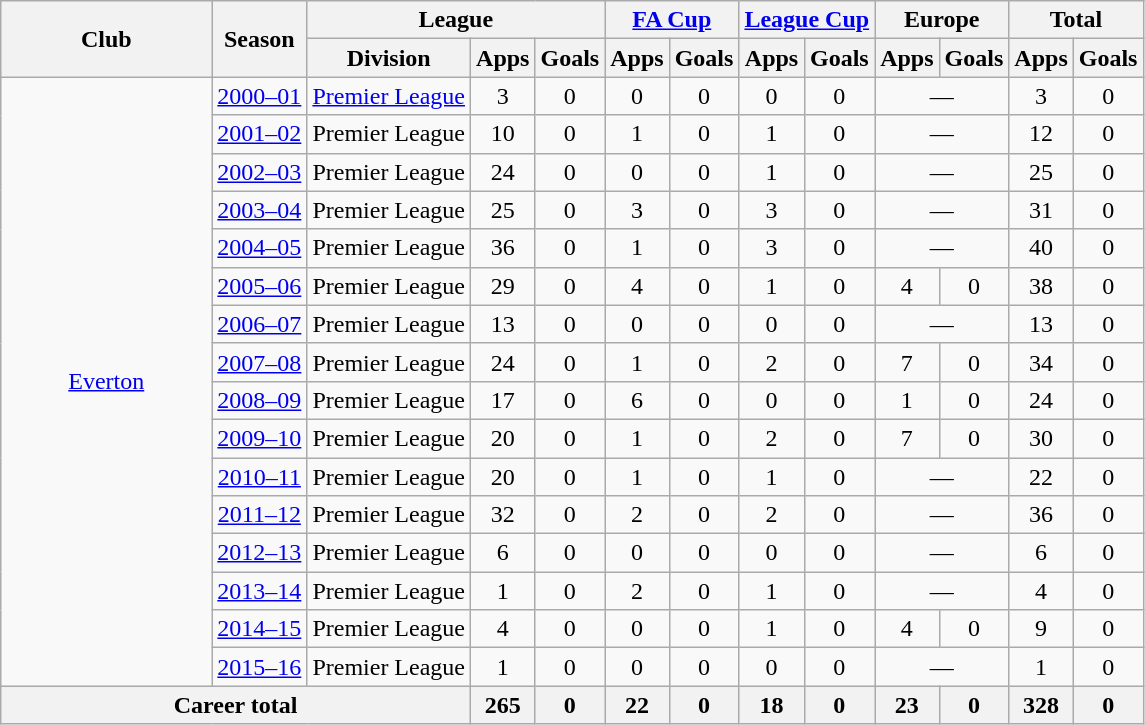<table class="wikitable" style="text-align:center">
<tr>
<th rowspan="2" style="width: 100pt">Club</th>
<th rowspan="2">Season</th>
<th colspan="3">League</th>
<th colspan="2"><a href='#'>FA Cup</a></th>
<th colspan="2"><a href='#'>League Cup</a></th>
<th colspan="2">Europe</th>
<th colspan="2">Total</th>
</tr>
<tr>
<th>Division</th>
<th>Apps</th>
<th>Goals</th>
<th>Apps</th>
<th>Goals</th>
<th>Apps</th>
<th>Goals</th>
<th>Apps</th>
<th>Goals</th>
<th>Apps</th>
<th>Goals</th>
</tr>
<tr>
<td rowspan="16"><a href='#'>Everton</a></td>
<td><a href='#'>2000–01</a></td>
<td><a href='#'>Premier League</a></td>
<td>3</td>
<td>0</td>
<td>0</td>
<td>0</td>
<td>0</td>
<td>0</td>
<td colspan="2">—</td>
<td>3</td>
<td>0</td>
</tr>
<tr>
<td><a href='#'>2001–02</a></td>
<td>Premier League</td>
<td>10</td>
<td>0</td>
<td>1</td>
<td>0</td>
<td>1</td>
<td>0</td>
<td colspan="2">—</td>
<td>12</td>
<td>0</td>
</tr>
<tr>
<td><a href='#'>2002–03</a></td>
<td>Premier League</td>
<td>24</td>
<td>0</td>
<td>0</td>
<td>0</td>
<td>1</td>
<td>0</td>
<td colspan="2">—</td>
<td>25</td>
<td>0</td>
</tr>
<tr>
<td><a href='#'>2003–04</a></td>
<td>Premier League</td>
<td>25</td>
<td>0</td>
<td>3</td>
<td>0</td>
<td>3</td>
<td>0</td>
<td colspan="2">—</td>
<td>31</td>
<td>0</td>
</tr>
<tr>
<td><a href='#'>2004–05</a></td>
<td>Premier League</td>
<td>36</td>
<td>0</td>
<td>1</td>
<td>0</td>
<td>3</td>
<td>0</td>
<td colspan="2">—</td>
<td>40</td>
<td>0</td>
</tr>
<tr>
<td><a href='#'>2005–06</a></td>
<td>Premier League</td>
<td>29</td>
<td>0</td>
<td>4</td>
<td>0</td>
<td>1</td>
<td>0</td>
<td>4</td>
<td>0</td>
<td>38</td>
<td>0</td>
</tr>
<tr>
<td><a href='#'>2006–07</a></td>
<td>Premier League</td>
<td>13</td>
<td>0</td>
<td>0</td>
<td>0</td>
<td>0</td>
<td>0</td>
<td colspan="2">—</td>
<td>13</td>
<td>0</td>
</tr>
<tr>
<td><a href='#'>2007–08</a></td>
<td>Premier League</td>
<td>24</td>
<td>0</td>
<td>1</td>
<td>0</td>
<td>2</td>
<td>0</td>
<td>7</td>
<td>0</td>
<td>34</td>
<td>0</td>
</tr>
<tr>
<td><a href='#'>2008–09</a></td>
<td>Premier League</td>
<td>17</td>
<td>0</td>
<td>6</td>
<td>0</td>
<td>0</td>
<td>0</td>
<td>1</td>
<td>0</td>
<td>24</td>
<td>0</td>
</tr>
<tr>
<td><a href='#'>2009–10</a></td>
<td>Premier League</td>
<td>20</td>
<td>0</td>
<td>1</td>
<td>0</td>
<td>2</td>
<td>0</td>
<td>7</td>
<td>0</td>
<td>30</td>
<td>0</td>
</tr>
<tr>
<td><a href='#'>2010–11</a></td>
<td>Premier League</td>
<td>20</td>
<td>0</td>
<td>1</td>
<td>0</td>
<td>1</td>
<td>0</td>
<td colspan="2">—</td>
<td>22</td>
<td>0</td>
</tr>
<tr>
<td><a href='#'>2011–12</a></td>
<td>Premier League</td>
<td>32</td>
<td>0</td>
<td>2</td>
<td>0</td>
<td>2</td>
<td>0</td>
<td colspan="2">—</td>
<td>36</td>
<td>0</td>
</tr>
<tr>
<td><a href='#'>2012–13</a></td>
<td>Premier League</td>
<td>6</td>
<td>0</td>
<td>0</td>
<td>0</td>
<td>0</td>
<td>0</td>
<td colspan="2">—</td>
<td>6</td>
<td>0</td>
</tr>
<tr>
<td><a href='#'>2013–14</a></td>
<td>Premier League</td>
<td>1</td>
<td>0</td>
<td>2</td>
<td>0</td>
<td>1</td>
<td>0</td>
<td colspan="2">—</td>
<td>4</td>
<td>0</td>
</tr>
<tr>
<td><a href='#'>2014–15</a></td>
<td>Premier League</td>
<td>4</td>
<td>0</td>
<td>0</td>
<td>0</td>
<td>1</td>
<td>0</td>
<td>4</td>
<td>0</td>
<td>9</td>
<td>0</td>
</tr>
<tr>
<td><a href='#'>2015–16</a></td>
<td>Premier League</td>
<td>1</td>
<td>0</td>
<td>0</td>
<td>0</td>
<td>0</td>
<td>0</td>
<td colspan="2">—</td>
<td>1</td>
<td>0</td>
</tr>
<tr>
<th colspan="3">Career total</th>
<th>265</th>
<th>0</th>
<th>22</th>
<th>0</th>
<th>18</th>
<th>0</th>
<th>23</th>
<th>0</th>
<th>328</th>
<th>0</th>
</tr>
</table>
